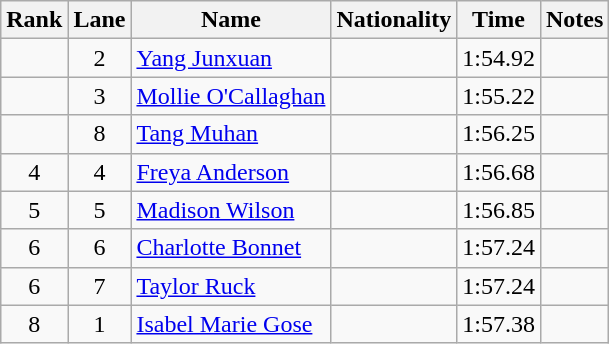<table class="wikitable sortable" style="text-align:center">
<tr>
<th>Rank</th>
<th>Lane</th>
<th>Name</th>
<th>Nationality</th>
<th>Time</th>
<th>Notes</th>
</tr>
<tr>
<td></td>
<td>2</td>
<td align=left><a href='#'>Yang Junxuan</a></td>
<td align=left></td>
<td>1:54.92</td>
<td></td>
</tr>
<tr>
<td></td>
<td>3</td>
<td align=left><a href='#'>Mollie O'Callaghan</a></td>
<td align=left></td>
<td>1:55.22</td>
<td></td>
</tr>
<tr>
<td></td>
<td>8</td>
<td align=left><a href='#'>Tang Muhan</a></td>
<td align=left></td>
<td>1:56.25</td>
<td></td>
</tr>
<tr>
<td>4</td>
<td>4</td>
<td align=left><a href='#'>Freya Anderson</a></td>
<td align=left></td>
<td>1:56.68</td>
<td></td>
</tr>
<tr>
<td>5</td>
<td>5</td>
<td align=left><a href='#'>Madison Wilson</a></td>
<td align=left></td>
<td>1:56.85</td>
<td></td>
</tr>
<tr>
<td>6</td>
<td>6</td>
<td align=left><a href='#'>Charlotte Bonnet</a></td>
<td align=left></td>
<td>1:57.24</td>
<td></td>
</tr>
<tr>
<td>6</td>
<td>7</td>
<td align=left><a href='#'>Taylor Ruck</a></td>
<td align=left></td>
<td>1:57.24</td>
<td></td>
</tr>
<tr>
<td>8</td>
<td>1</td>
<td align=left><a href='#'>Isabel Marie Gose</a></td>
<td align=left></td>
<td>1:57.38</td>
<td></td>
</tr>
</table>
